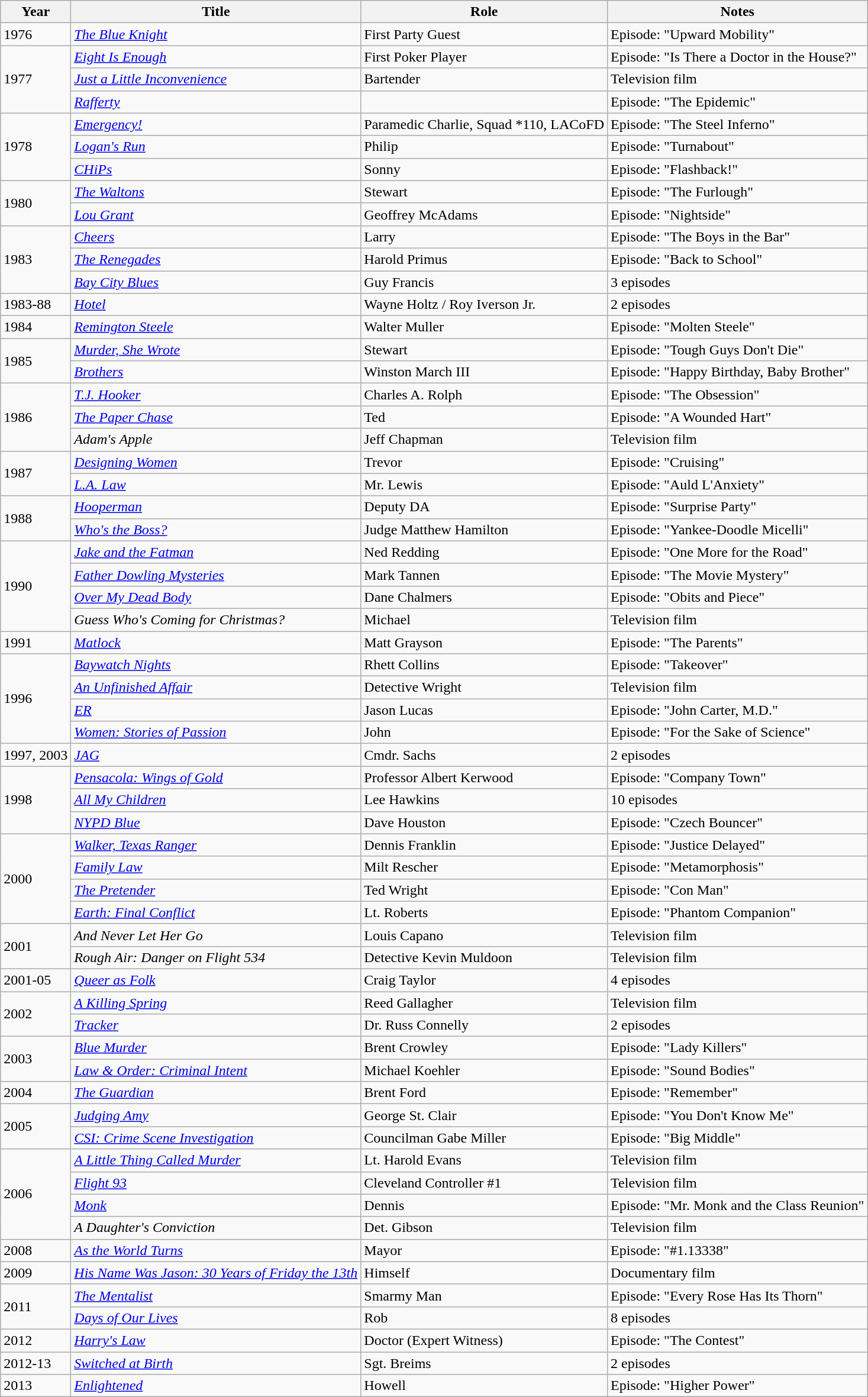<table class="wikitable sortable">
<tr>
<th>Year</th>
<th>Title</th>
<th>Role</th>
<th class="unsortable">Notes</th>
</tr>
<tr>
<td>1976</td>
<td><em><a href='#'>The Blue Knight</a></em></td>
<td>First Party Guest</td>
<td>Episode: "Upward Mobility"</td>
</tr>
<tr>
<td rowspan="3">1977</td>
<td><em><a href='#'>Eight Is Enough</a></em></td>
<td>First Poker Player</td>
<td>Episode: "Is There a Doctor in the House?"</td>
</tr>
<tr>
<td><em><a href='#'>Just a Little Inconvenience</a></em></td>
<td>Bartender</td>
<td>Television film</td>
</tr>
<tr>
<td><em><a href='#'>Rafferty</a></em></td>
<td></td>
<td>Episode: "The Epidemic"</td>
</tr>
<tr>
<td rowspan="3">1978</td>
<td><em><a href='#'>Emergency!</a></em></td>
<td>Paramedic Charlie, Squad *110, LACoFD</td>
<td>Episode: "The Steel Inferno"</td>
</tr>
<tr>
<td><em><a href='#'>Logan's Run</a></em></td>
<td>Philip</td>
<td>Episode: "Turnabout"</td>
</tr>
<tr>
<td><em><a href='#'>CHiPs</a></em></td>
<td>Sonny</td>
<td>Episode: "Flashback!"</td>
</tr>
<tr>
<td rowspan="2">1980</td>
<td><em><a href='#'>The Waltons</a></em></td>
<td>Stewart</td>
<td>Episode: "The Furlough"</td>
</tr>
<tr>
<td><em><a href='#'>Lou Grant</a></em></td>
<td>Geoffrey McAdams</td>
<td>Episode: "Nightside"</td>
</tr>
<tr>
<td rowspan="3">1983</td>
<td><em><a href='#'>Cheers</a></em></td>
<td>Larry</td>
<td>Episode: "The Boys in the Bar"</td>
</tr>
<tr>
<td><em><a href='#'>The Renegades</a></em></td>
<td>Harold Primus</td>
<td>Episode: "Back to School"</td>
</tr>
<tr>
<td><em><a href='#'>Bay City Blues</a></em></td>
<td>Guy Francis</td>
<td>3 episodes</td>
</tr>
<tr>
<td>1983-88</td>
<td><em><a href='#'>Hotel</a></em></td>
<td>Wayne Holtz / Roy Iverson Jr.</td>
<td>2 episodes</td>
</tr>
<tr>
<td>1984</td>
<td><em><a href='#'>Remington Steele</a></em></td>
<td>Walter Muller</td>
<td>Episode: "Molten Steele"</td>
</tr>
<tr>
<td rowspan="2">1985</td>
<td><em><a href='#'>Murder, She Wrote</a></em></td>
<td>Stewart</td>
<td>Episode: "Tough Guys Don't Die"</td>
</tr>
<tr>
<td><em><a href='#'>Brothers</a></em></td>
<td>Winston March III</td>
<td>Episode: "Happy Birthday, Baby Brother"</td>
</tr>
<tr>
<td rowspan="3">1986</td>
<td><em><a href='#'>T.J. Hooker</a></em></td>
<td>Charles A. Rolph</td>
<td>Episode: "The Obsession"</td>
</tr>
<tr>
<td><em><a href='#'>The Paper Chase</a></em></td>
<td>Ted</td>
<td>Episode: "A Wounded Hart"</td>
</tr>
<tr>
<td><em>Adam's Apple</em></td>
<td>Jeff Chapman</td>
<td>Television film</td>
</tr>
<tr>
<td rowspan="2">1987</td>
<td><em><a href='#'>Designing Women</a></em></td>
<td>Trevor</td>
<td>Episode: "Cruising"</td>
</tr>
<tr>
<td><em><a href='#'>L.A. Law</a></em></td>
<td>Mr. Lewis</td>
<td>Episode: "Auld L'Anxiety"</td>
</tr>
<tr>
<td rowspan="2">1988</td>
<td><em><a href='#'>Hooperman</a></em></td>
<td>Deputy DA</td>
<td>Episode: "Surprise Party"</td>
</tr>
<tr>
<td><em><a href='#'>Who's the Boss?</a></em></td>
<td>Judge Matthew Hamilton</td>
<td>Episode: "Yankee-Doodle Micelli"</td>
</tr>
<tr>
<td rowspan="4">1990</td>
<td><em><a href='#'>Jake and the Fatman</a></em></td>
<td>Ned Redding</td>
<td>Episode: "One More for the Road"</td>
</tr>
<tr>
<td><em><a href='#'>Father Dowling Mysteries</a></em></td>
<td>Mark Tannen</td>
<td>Episode: "The Movie Mystery"</td>
</tr>
<tr>
<td><em><a href='#'>Over My Dead Body</a></em></td>
<td>Dane Chalmers</td>
<td>Episode: "Obits and Piece"</td>
</tr>
<tr>
<td><em>Guess Who's Coming for Christmas?</em></td>
<td>Michael</td>
<td>Television film</td>
</tr>
<tr>
<td>1991</td>
<td><em><a href='#'>Matlock</a></em></td>
<td>Matt Grayson</td>
<td>Episode: "The Parents"</td>
</tr>
<tr>
<td rowspan="4">1996</td>
<td><em><a href='#'>Baywatch Nights</a></em></td>
<td>Rhett Collins</td>
<td>Episode: "Takeover"</td>
</tr>
<tr>
<td><em><a href='#'>An Unfinished Affair</a></em></td>
<td>Detective Wright</td>
<td>Television film</td>
</tr>
<tr>
<td><em><a href='#'>ER</a></em></td>
<td>Jason Lucas</td>
<td>Episode: "John Carter, M.D."</td>
</tr>
<tr>
<td><em><a href='#'>Women: Stories of Passion</a></em></td>
<td>John</td>
<td>Episode: "For the Sake of Science"</td>
</tr>
<tr>
<td>1997, 2003</td>
<td><em><a href='#'>JAG</a></em></td>
<td>Cmdr. Sachs</td>
<td>2 episodes</td>
</tr>
<tr>
<td rowspan="3">1998</td>
<td><em><a href='#'>Pensacola: Wings of Gold</a></em></td>
<td>Professor Albert Kerwood</td>
<td>Episode: "Company Town"</td>
</tr>
<tr>
<td><em><a href='#'>All My Children</a></em></td>
<td>Lee Hawkins</td>
<td>10 episodes</td>
</tr>
<tr>
<td><em><a href='#'>NYPD Blue</a></em></td>
<td>Dave Houston</td>
<td>Episode: "Czech Bouncer"</td>
</tr>
<tr>
<td rowspan="4">2000</td>
<td><em><a href='#'>Walker, Texas Ranger</a></em></td>
<td>Dennis Franklin</td>
<td>Episode: "Justice Delayed"</td>
</tr>
<tr>
<td><em><a href='#'>Family Law</a></em></td>
<td>Milt Rescher</td>
<td>Episode: "Metamorphosis"</td>
</tr>
<tr>
<td><em><a href='#'>The Pretender</a></em></td>
<td>Ted Wright</td>
<td>Episode: "Con Man"</td>
</tr>
<tr>
<td><em><a href='#'>Earth: Final Conflict</a></em></td>
<td>Lt. Roberts</td>
<td>Episode: "Phantom Companion"</td>
</tr>
<tr>
<td rowspan="2">2001</td>
<td><em>And Never Let Her Go</em></td>
<td>Louis Capano</td>
<td>Television film</td>
</tr>
<tr>
<td><em>Rough Air: Danger on Flight 534</em></td>
<td>Detective Kevin Muldoon</td>
<td>Television film</td>
</tr>
<tr>
<td>2001-05</td>
<td><em><a href='#'>Queer as Folk</a></em></td>
<td>Craig Taylor</td>
<td>4 episodes</td>
</tr>
<tr>
<td rowspan="2">2002</td>
<td><em><a href='#'>A Killing Spring</a></em></td>
<td>Reed Gallagher</td>
<td>Television film</td>
</tr>
<tr>
<td><em><a href='#'>Tracker</a></em></td>
<td>Dr. Russ Connelly</td>
<td>2 episodes</td>
</tr>
<tr>
<td rowspan="2">2003</td>
<td><em><a href='#'>Blue Murder</a></em></td>
<td>Brent Crowley</td>
<td>Episode: "Lady Killers"</td>
</tr>
<tr>
<td><em><a href='#'>Law & Order: Criminal Intent</a></em></td>
<td>Michael Koehler</td>
<td>Episode: "Sound Bodies"</td>
</tr>
<tr>
<td>2004</td>
<td><em><a href='#'>The Guardian</a></em></td>
<td>Brent Ford</td>
<td>Episode: "Remember"</td>
</tr>
<tr>
<td rowspan="2">2005</td>
<td><em><a href='#'>Judging Amy</a></em></td>
<td>George St. Clair</td>
<td>Episode: "You Don't Know Me"</td>
</tr>
<tr>
<td><em><a href='#'>CSI: Crime Scene Investigation</a></em></td>
<td>Councilman Gabe Miller</td>
<td>Episode: "Big Middle"</td>
</tr>
<tr>
<td rowspan="4">2006</td>
<td><em><a href='#'>A Little Thing Called Murder</a></em></td>
<td>Lt. Harold Evans</td>
<td>Television film</td>
</tr>
<tr>
<td><em><a href='#'>Flight 93</a></em></td>
<td>Cleveland Controller #1</td>
<td>Television film</td>
</tr>
<tr>
<td><em><a href='#'>Monk</a></em></td>
<td>Dennis</td>
<td>Episode: "Mr. Monk and the Class Reunion"</td>
</tr>
<tr>
<td><em>A Daughter's Conviction</em></td>
<td>Det. Gibson</td>
<td>Television film</td>
</tr>
<tr>
<td>2008</td>
<td><em><a href='#'>As the World Turns</a></em></td>
<td>Mayor</td>
<td>Episode: "#1.13338"</td>
</tr>
<tr>
<td>2009</td>
<td><em><a href='#'>His Name Was Jason: 30 Years of Friday the 13th</a></em></td>
<td>Himself</td>
<td>Documentary film</td>
</tr>
<tr>
<td rowspan="2">2011</td>
<td><em><a href='#'>The Mentalist</a></em></td>
<td>Smarmy Man</td>
<td>Episode: "Every Rose Has Its Thorn"</td>
</tr>
<tr>
<td><em><a href='#'>Days of Our Lives</a></em></td>
<td>Rob</td>
<td>8 episodes</td>
</tr>
<tr>
<td>2012</td>
<td><em><a href='#'>Harry's Law</a></em></td>
<td>Doctor (Expert Witness)</td>
<td>Episode: "The Contest"</td>
</tr>
<tr>
<td>2012-13</td>
<td><em><a href='#'>Switched at Birth</a></em></td>
<td>Sgt. Breims</td>
<td>2 episodes</td>
</tr>
<tr>
<td>2013</td>
<td><em><a href='#'>Enlightened</a></em></td>
<td>Howell</td>
<td>Episode: "Higher Power"</td>
</tr>
</table>
